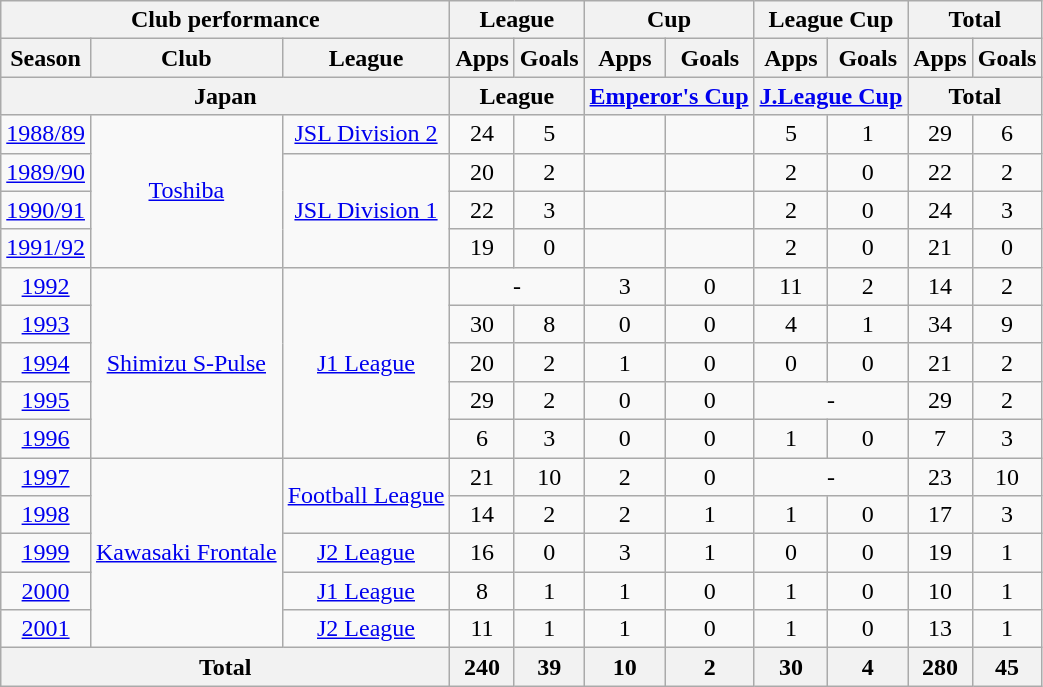<table class="wikitable" style="text-align:center;">
<tr>
<th colspan=3>Club performance</th>
<th colspan=2>League</th>
<th colspan=2>Cup</th>
<th colspan=2>League Cup</th>
<th colspan=2>Total</th>
</tr>
<tr>
<th>Season</th>
<th>Club</th>
<th>League</th>
<th>Apps</th>
<th>Goals</th>
<th>Apps</th>
<th>Goals</th>
<th>Apps</th>
<th>Goals</th>
<th>Apps</th>
<th>Goals</th>
</tr>
<tr>
<th colspan=3>Japan</th>
<th colspan=2>League</th>
<th colspan=2><a href='#'>Emperor's Cup</a></th>
<th colspan=2><a href='#'>J.League Cup</a></th>
<th colspan=2>Total</th>
</tr>
<tr>
<td><a href='#'>1988/89</a></td>
<td rowspan="4"><a href='#'>Toshiba</a></td>
<td><a href='#'>JSL Division 2</a></td>
<td>24</td>
<td>5</td>
<td></td>
<td></td>
<td>5</td>
<td>1</td>
<td>29</td>
<td>6</td>
</tr>
<tr>
<td><a href='#'>1989/90</a></td>
<td rowspan="3"><a href='#'>JSL Division 1</a></td>
<td>20</td>
<td>2</td>
<td></td>
<td></td>
<td>2</td>
<td>0</td>
<td>22</td>
<td>2</td>
</tr>
<tr>
<td><a href='#'>1990/91</a></td>
<td>22</td>
<td>3</td>
<td></td>
<td></td>
<td>2</td>
<td>0</td>
<td>24</td>
<td>3</td>
</tr>
<tr>
<td><a href='#'>1991/92</a></td>
<td>19</td>
<td>0</td>
<td></td>
<td></td>
<td>2</td>
<td>0</td>
<td>21</td>
<td>0</td>
</tr>
<tr>
<td><a href='#'>1992</a></td>
<td rowspan="5"><a href='#'>Shimizu S-Pulse</a></td>
<td rowspan="5"><a href='#'>J1 League</a></td>
<td colspan="2">-</td>
<td>3</td>
<td>0</td>
<td>11</td>
<td>2</td>
<td>14</td>
<td>2</td>
</tr>
<tr>
<td><a href='#'>1993</a></td>
<td>30</td>
<td>8</td>
<td>0</td>
<td>0</td>
<td>4</td>
<td>1</td>
<td>34</td>
<td>9</td>
</tr>
<tr>
<td><a href='#'>1994</a></td>
<td>20</td>
<td>2</td>
<td>1</td>
<td>0</td>
<td>0</td>
<td>0</td>
<td>21</td>
<td>2</td>
</tr>
<tr>
<td><a href='#'>1995</a></td>
<td>29</td>
<td>2</td>
<td>0</td>
<td>0</td>
<td colspan="2">-</td>
<td>29</td>
<td>2</td>
</tr>
<tr>
<td><a href='#'>1996</a></td>
<td>6</td>
<td>3</td>
<td>0</td>
<td>0</td>
<td>1</td>
<td>0</td>
<td>7</td>
<td>3</td>
</tr>
<tr>
<td><a href='#'>1997</a></td>
<td rowspan="5"><a href='#'>Kawasaki Frontale</a></td>
<td rowspan="2"><a href='#'>Football League</a></td>
<td>21</td>
<td>10</td>
<td>2</td>
<td>0</td>
<td colspan="2">-</td>
<td>23</td>
<td>10</td>
</tr>
<tr>
<td><a href='#'>1998</a></td>
<td>14</td>
<td>2</td>
<td>2</td>
<td>1</td>
<td>1</td>
<td>0</td>
<td>17</td>
<td>3</td>
</tr>
<tr>
<td><a href='#'>1999</a></td>
<td><a href='#'>J2 League</a></td>
<td>16</td>
<td>0</td>
<td>3</td>
<td>1</td>
<td>0</td>
<td>0</td>
<td>19</td>
<td>1</td>
</tr>
<tr>
<td><a href='#'>2000</a></td>
<td><a href='#'>J1 League</a></td>
<td>8</td>
<td>1</td>
<td>1</td>
<td>0</td>
<td>1</td>
<td>0</td>
<td>10</td>
<td>1</td>
</tr>
<tr>
<td><a href='#'>2001</a></td>
<td><a href='#'>J2 League</a></td>
<td>11</td>
<td>1</td>
<td>1</td>
<td>0</td>
<td>1</td>
<td>0</td>
<td>13</td>
<td>1</td>
</tr>
<tr>
<th colspan=3>Total</th>
<th>240</th>
<th>39</th>
<th>10</th>
<th>2</th>
<th>30</th>
<th>4</th>
<th>280</th>
<th>45</th>
</tr>
</table>
